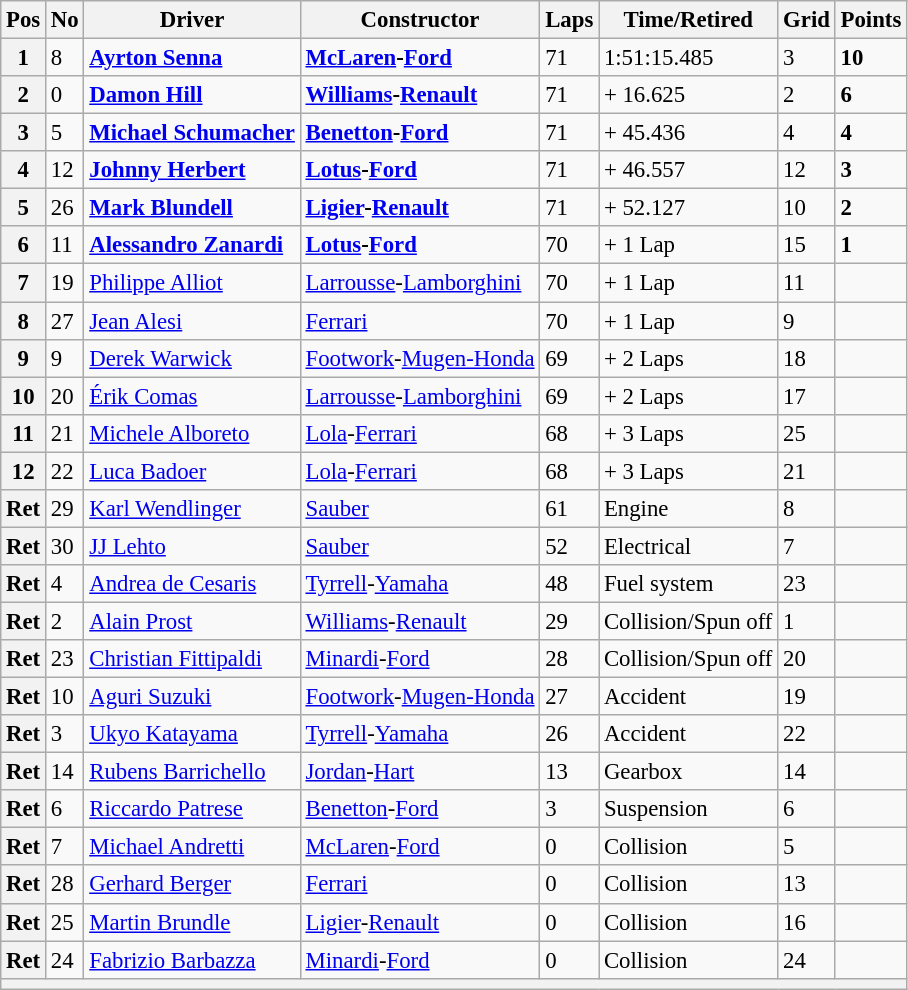<table class="wikitable" style="font-size: 95%;">
<tr>
<th>Pos</th>
<th>No</th>
<th>Driver</th>
<th>Constructor</th>
<th>Laps</th>
<th>Time/Retired</th>
<th>Grid</th>
<th>Points</th>
</tr>
<tr>
<th>1</th>
<td>8</td>
<td> <strong><a href='#'>Ayrton Senna</a></strong></td>
<td><strong><a href='#'>McLaren</a>-<a href='#'>Ford</a></strong></td>
<td>71</td>
<td>1:51:15.485</td>
<td>3</td>
<td><strong>10</strong></td>
</tr>
<tr>
<th>2</th>
<td>0</td>
<td> <strong><a href='#'>Damon Hill</a></strong></td>
<td><strong><a href='#'>Williams</a>-<a href='#'>Renault</a></strong></td>
<td>71</td>
<td>+ 16.625</td>
<td>2</td>
<td><strong>6</strong></td>
</tr>
<tr>
<th>3</th>
<td>5</td>
<td> <strong><a href='#'>Michael Schumacher</a></strong></td>
<td><strong><a href='#'>Benetton</a>-<a href='#'>Ford</a></strong></td>
<td>71</td>
<td>+ 45.436</td>
<td>4</td>
<td><strong>4</strong></td>
</tr>
<tr>
<th>4</th>
<td>12</td>
<td> <strong><a href='#'>Johnny Herbert</a></strong></td>
<td><strong><a href='#'>Lotus</a>-<a href='#'>Ford</a></strong></td>
<td>71</td>
<td>+ 46.557</td>
<td>12</td>
<td><strong>3</strong></td>
</tr>
<tr>
<th>5</th>
<td>26</td>
<td> <strong><a href='#'>Mark Blundell</a></strong></td>
<td><strong><a href='#'>Ligier</a>-<a href='#'>Renault</a></strong></td>
<td>71</td>
<td>+ 52.127</td>
<td>10</td>
<td><strong>2</strong></td>
</tr>
<tr>
<th>6</th>
<td>11</td>
<td> <strong><a href='#'>Alessandro Zanardi</a></strong></td>
<td><strong><a href='#'>Lotus</a>-<a href='#'>Ford</a></strong></td>
<td>70</td>
<td>+ 1 Lap</td>
<td>15</td>
<td><strong>1</strong></td>
</tr>
<tr>
<th>7</th>
<td>19</td>
<td> <a href='#'>Philippe Alliot</a></td>
<td><a href='#'>Larrousse</a>-<a href='#'>Lamborghini</a></td>
<td>70</td>
<td>+ 1 Lap</td>
<td>11</td>
<td> </td>
</tr>
<tr>
<th>8</th>
<td>27</td>
<td> <a href='#'>Jean Alesi</a></td>
<td><a href='#'>Ferrari</a></td>
<td>70</td>
<td>+ 1 Lap</td>
<td>9</td>
<td> </td>
</tr>
<tr>
<th>9</th>
<td>9</td>
<td> <a href='#'>Derek Warwick</a></td>
<td><a href='#'>Footwork</a>-<a href='#'>Mugen-Honda</a></td>
<td>69</td>
<td>+ 2 Laps</td>
<td>18</td>
<td> </td>
</tr>
<tr>
<th>10</th>
<td>20</td>
<td> <a href='#'>Érik Comas</a></td>
<td><a href='#'>Larrousse</a>-<a href='#'>Lamborghini</a></td>
<td>69</td>
<td>+ 2 Laps</td>
<td>17</td>
<td> </td>
</tr>
<tr>
<th>11</th>
<td>21</td>
<td> <a href='#'>Michele Alboreto</a></td>
<td><a href='#'>Lola</a>-<a href='#'>Ferrari</a></td>
<td>68</td>
<td>+ 3 Laps</td>
<td>25</td>
<td> </td>
</tr>
<tr>
<th>12</th>
<td>22</td>
<td> <a href='#'>Luca Badoer</a></td>
<td><a href='#'>Lola</a>-<a href='#'>Ferrari</a></td>
<td>68</td>
<td>+ 3 Laps</td>
<td>21</td>
<td> </td>
</tr>
<tr>
<th>Ret</th>
<td>29</td>
<td> <a href='#'>Karl Wendlinger</a></td>
<td><a href='#'>Sauber</a></td>
<td>61</td>
<td>Engine</td>
<td>8</td>
<td> </td>
</tr>
<tr>
<th>Ret</th>
<td>30</td>
<td> <a href='#'>JJ Lehto</a></td>
<td><a href='#'>Sauber</a></td>
<td>52</td>
<td>Electrical</td>
<td>7</td>
<td> </td>
</tr>
<tr>
<th>Ret</th>
<td>4</td>
<td> <a href='#'>Andrea de Cesaris</a></td>
<td><a href='#'>Tyrrell</a>-<a href='#'>Yamaha</a></td>
<td>48</td>
<td>Fuel system</td>
<td>23</td>
<td> </td>
</tr>
<tr>
<th>Ret</th>
<td>2</td>
<td> <a href='#'>Alain Prost</a></td>
<td><a href='#'>Williams</a>-<a href='#'>Renault</a></td>
<td>29</td>
<td>Collision/Spun off</td>
<td>1</td>
<td> </td>
</tr>
<tr>
<th>Ret</th>
<td>23</td>
<td> <a href='#'>Christian Fittipaldi</a></td>
<td><a href='#'>Minardi</a>-<a href='#'>Ford</a></td>
<td>28</td>
<td>Collision/Spun off</td>
<td>20</td>
<td> </td>
</tr>
<tr>
<th>Ret</th>
<td>10</td>
<td> <a href='#'>Aguri Suzuki</a></td>
<td><a href='#'>Footwork</a>-<a href='#'>Mugen-Honda</a></td>
<td>27</td>
<td>Accident</td>
<td>19</td>
<td> </td>
</tr>
<tr>
<th>Ret</th>
<td>3</td>
<td> <a href='#'>Ukyo Katayama</a></td>
<td><a href='#'>Tyrrell</a>-<a href='#'>Yamaha</a></td>
<td>26</td>
<td>Accident</td>
<td>22</td>
<td> </td>
</tr>
<tr>
<th>Ret</th>
<td>14</td>
<td> <a href='#'>Rubens Barrichello</a></td>
<td><a href='#'>Jordan</a>-<a href='#'>Hart</a></td>
<td>13</td>
<td>Gearbox</td>
<td>14</td>
<td> </td>
</tr>
<tr>
<th>Ret</th>
<td>6</td>
<td> <a href='#'>Riccardo Patrese</a></td>
<td><a href='#'>Benetton</a>-<a href='#'>Ford</a></td>
<td>3</td>
<td>Suspension</td>
<td>6</td>
<td> </td>
</tr>
<tr>
<th>Ret</th>
<td>7</td>
<td> <a href='#'>Michael Andretti</a></td>
<td><a href='#'>McLaren</a>-<a href='#'>Ford</a></td>
<td>0</td>
<td>Collision</td>
<td>5</td>
<td> </td>
</tr>
<tr>
<th>Ret</th>
<td>28</td>
<td> <a href='#'>Gerhard Berger</a></td>
<td><a href='#'>Ferrari</a></td>
<td>0</td>
<td>Collision</td>
<td>13</td>
<td> </td>
</tr>
<tr>
<th>Ret</th>
<td>25</td>
<td> <a href='#'>Martin Brundle</a></td>
<td><a href='#'>Ligier</a>-<a href='#'>Renault</a></td>
<td>0</td>
<td>Collision</td>
<td>16</td>
<td> </td>
</tr>
<tr>
<th>Ret</th>
<td>24</td>
<td> <a href='#'>Fabrizio Barbazza</a></td>
<td><a href='#'>Minardi</a>-<a href='#'>Ford</a></td>
<td>0</td>
<td>Collision</td>
<td>24</td>
<td> </td>
</tr>
<tr>
<th colspan="8"></th>
</tr>
</table>
